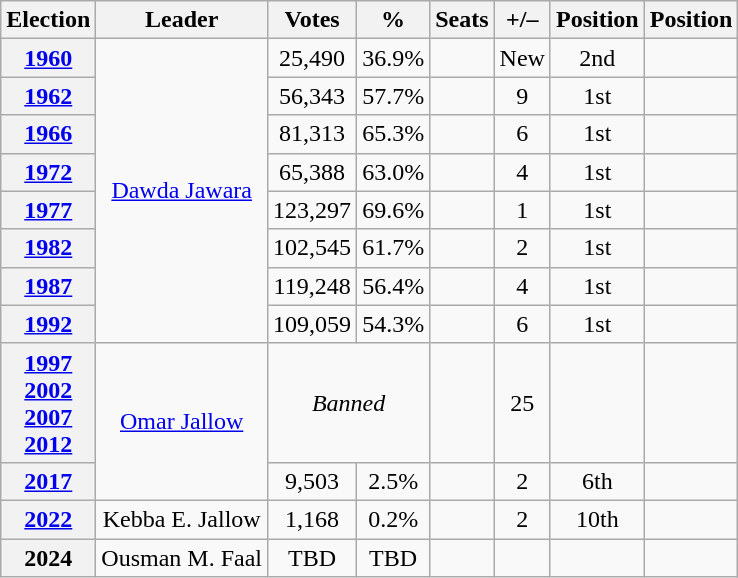<table class=wikitable style=text-align:center>
<tr>
<th>Election</th>
<th>Leader</th>
<th>Votes</th>
<th>%</th>
<th><strong>Seats</strong></th>
<th><strong>+/–</strong></th>
<th><strong>Position</strong></th>
<th><strong>Position</strong></th>
</tr>
<tr>
<th><a href='#'>1960</a></th>
<td rowspan=8><a href='#'>Dawda Jawara</a></td>
<td>25,490</td>
<td>36.9%</td>
<td></td>
<td>New</td>
<td> 2nd</td>
<td></td>
</tr>
<tr>
<th><a href='#'>1962</a></th>
<td>56,343</td>
<td>57.7%</td>
<td></td>
<td> 9</td>
<td> 1st</td>
<td></td>
</tr>
<tr>
<th><a href='#'>1966</a></th>
<td>81,313</td>
<td>65.3%</td>
<td></td>
<td> 6</td>
<td> 1st</td>
<td></td>
</tr>
<tr>
<th><a href='#'>1972</a></th>
<td>65,388</td>
<td>63.0%</td>
<td></td>
<td> 4</td>
<td> 1st</td>
<td></td>
</tr>
<tr>
<th><a href='#'>1977</a></th>
<td>123,297</td>
<td>69.6%</td>
<td></td>
<td> 1</td>
<td> 1st</td>
<td></td>
</tr>
<tr>
<th><a href='#'>1982</a></th>
<td>102,545</td>
<td>61.7%</td>
<td></td>
<td> 2</td>
<td> 1st</td>
<td></td>
</tr>
<tr>
<th><a href='#'>1987</a></th>
<td>119,248</td>
<td>56.4%</td>
<td></td>
<td> 4</td>
<td> 1st</td>
<td></td>
</tr>
<tr>
<th><a href='#'>1992</a></th>
<td>109,059</td>
<td>54.3%</td>
<td></td>
<td> 6</td>
<td> 1st</td>
<td></td>
</tr>
<tr>
<th><a href='#'>1997</a><br><a href='#'>2002</a><br><a href='#'>2007</a><br><a href='#'>2012</a></th>
<td rowspan=2><a href='#'>Omar Jallow</a></td>
<td colspan="2"><em>Banned</em></td>
<td></td>
<td> 25</td>
<td></td>
<td></td>
</tr>
<tr>
<th><a href='#'>2017</a></th>
<td>9,503</td>
<td>2.5%</td>
<td></td>
<td> 2</td>
<td> 6th</td>
<td><br></td>
</tr>
<tr>
<th><a href='#'>2022</a></th>
<td>Kebba E. Jallow</td>
<td>1,168</td>
<td>0.2%</td>
<td></td>
<td> 2</td>
<td> 10th</td>
<td></td>
</tr>
<tr>
<th>2024</th>
<td>Ousman M. Faal</td>
<td>TBD</td>
<td>TBD</td>
<td></td>
<td></td>
<td></td>
<td></td>
</tr>
</table>
